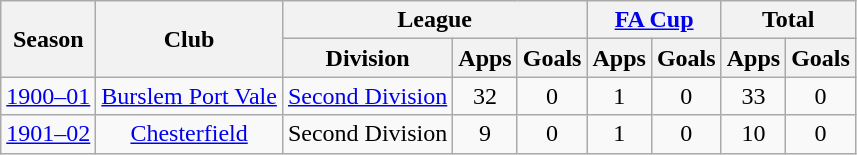<table class="wikitable" style="text-align:center">
<tr>
<th rowspan="2">Season</th>
<th rowspan="2">Club</th>
<th colspan="3">League</th>
<th colspan="2"><a href='#'>FA Cup</a></th>
<th colspan="2">Total</th>
</tr>
<tr>
<th>Division</th>
<th>Apps</th>
<th>Goals</th>
<th>Apps</th>
<th>Goals</th>
<th>Apps</th>
<th>Goals</th>
</tr>
<tr>
<td><a href='#'>1900–01</a></td>
<td><a href='#'>Burslem Port Vale</a></td>
<td><a href='#'>Second Division</a></td>
<td>32</td>
<td>0</td>
<td>1</td>
<td>0</td>
<td>33</td>
<td>0</td>
</tr>
<tr>
<td><a href='#'>1901–02</a></td>
<td><a href='#'>Chesterfield</a></td>
<td>Second Division</td>
<td>9</td>
<td>0</td>
<td>1</td>
<td>0</td>
<td>10</td>
<td>0</td>
</tr>
</table>
